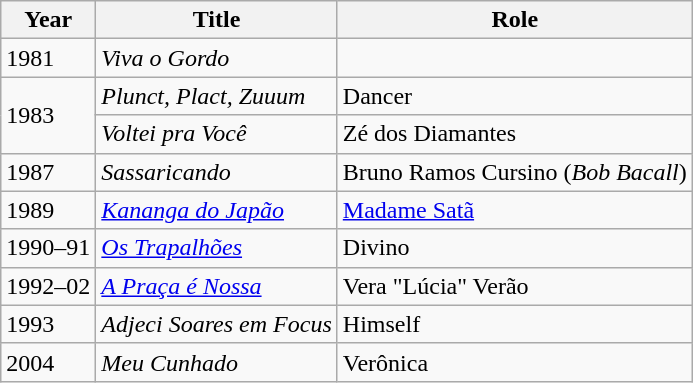<table class="wikitable">
<tr>
<th>Year</th>
<th>Title</th>
<th>Role</th>
</tr>
<tr>
<td>1981</td>
<td><em>Viva o Gordo</em></td>
<td></td>
</tr>
<tr>
<td rowspan="2">1983</td>
<td><em>Plunct, Plact, Zuuum</em></td>
<td>Dancer</td>
</tr>
<tr>
<td><em>Voltei pra Você</em></td>
<td>Zé dos Diamantes</td>
</tr>
<tr>
<td>1987</td>
<td><em>Sassaricando</em></td>
<td>Bruno Ramos Cursino (<em>Bob Bacall</em>)</td>
</tr>
<tr>
<td>1989</td>
<td><em><a href='#'>Kananga do Japão</a></em></td>
<td><a href='#'>Madame Satã</a></td>
</tr>
<tr>
<td>1990–91</td>
<td><em><a href='#'>Os Trapalhões</a></em></td>
<td>Divino</td>
</tr>
<tr>
<td>1992–02</td>
<td><em><a href='#'>A Praça é Nossa</a></em></td>
<td>Vera "Lúcia" Verão</td>
</tr>
<tr>
<td>1993</td>
<td><em>Adjeci Soares em Focus</em></td>
<td>Himself</td>
</tr>
<tr>
<td>2004</td>
<td><em>Meu Cunhado</em></td>
<td>Verônica</td>
</tr>
</table>
